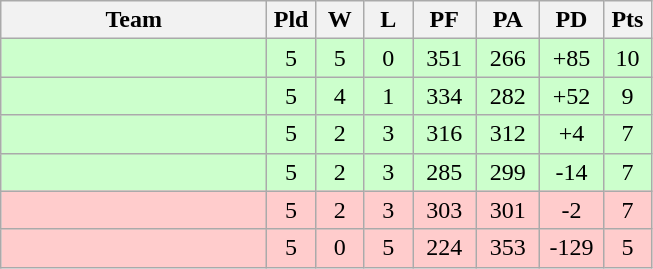<table class="wikitable" style="text-align:center;">
<tr>
<th width=170>Team</th>
<th width=25>Pld</th>
<th width=25>W</th>
<th width=25>L</th>
<th width=35>PF</th>
<th width=35>PA</th>
<th width=35>PD</th>
<th width=25>Pts</th>
</tr>
<tr style="background:#cfc;">
<td align="left"></td>
<td>5</td>
<td>5</td>
<td>0</td>
<td>351</td>
<td>266</td>
<td>+85</td>
<td>10</td>
</tr>
<tr style="background:#cfc;">
<td align="left"></td>
<td>5</td>
<td>4</td>
<td>1</td>
<td>334</td>
<td>282</td>
<td>+52</td>
<td>9</td>
</tr>
<tr style="background:#cfc;">
<td align="left"></td>
<td>5</td>
<td>2</td>
<td>3</td>
<td>316</td>
<td>312</td>
<td>+4</td>
<td>7</td>
</tr>
<tr style="background:#cfc;">
<td align="left"></td>
<td>5</td>
<td>2</td>
<td>3</td>
<td>285</td>
<td>299</td>
<td>-14</td>
<td>7</td>
</tr>
<tr style="background:#fcc;">
<td align="left"></td>
<td>5</td>
<td>2</td>
<td>3</td>
<td>303</td>
<td>301</td>
<td>-2</td>
<td>7</td>
</tr>
<tr style="background:#fcc;">
<td align="left"></td>
<td>5</td>
<td>0</td>
<td>5</td>
<td>224</td>
<td>353</td>
<td>-129</td>
<td>5</td>
</tr>
</table>
